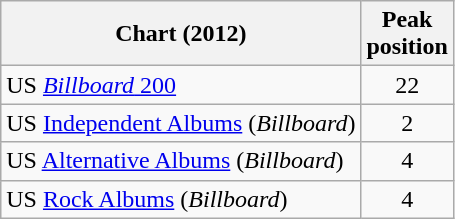<table class=wikitable>
<tr>
<th>Chart (2012)</th>
<th>Peak<br>position</th>
</tr>
<tr>
<td>US <a href='#'><em>Billboard</em> 200</a></td>
<td align="center">22</td>
</tr>
<tr>
<td>US <a href='#'>Independent Albums</a> (<em>Billboard</em>)</td>
<td align="center">2</td>
</tr>
<tr>
<td>US <a href='#'>Alternative Albums</a> (<em>Billboard</em>)</td>
<td align="center">4</td>
</tr>
<tr>
<td>US <a href='#'>Rock Albums</a> (<em>Billboard</em>)</td>
<td align="center">4</td>
</tr>
</table>
